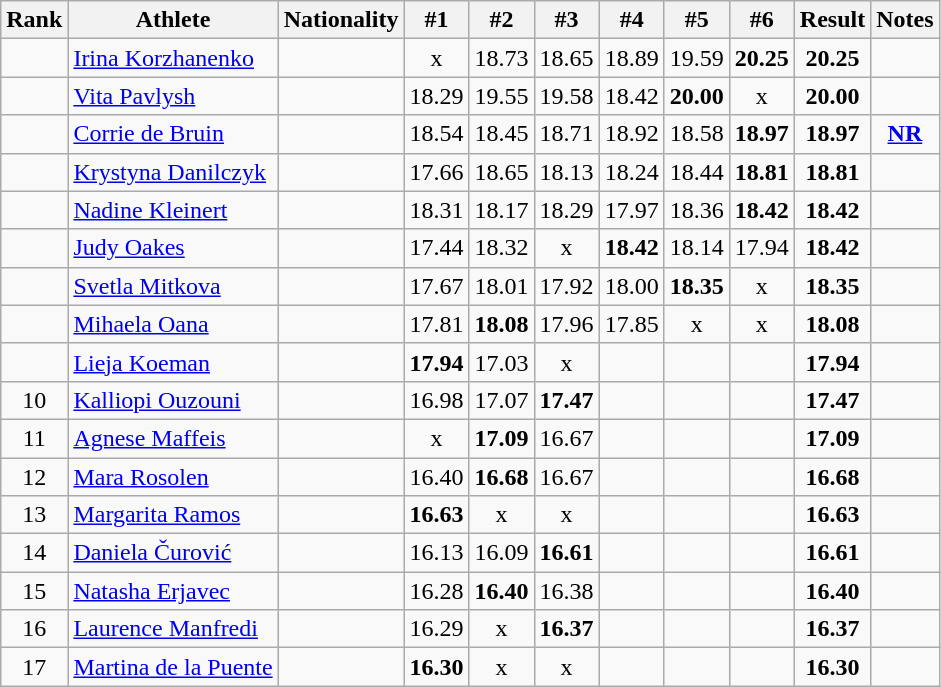<table class="wikitable sortable" style="text-align:center">
<tr>
<th>Rank</th>
<th>Athlete</th>
<th>Nationality</th>
<th>#1</th>
<th>#2</th>
<th>#3</th>
<th>#4</th>
<th>#5</th>
<th>#6</th>
<th>Result</th>
<th>Notes</th>
</tr>
<tr>
<td></td>
<td align="left"><a href='#'>Irina Korzhanenko</a></td>
<td align=left></td>
<td>x</td>
<td>18.73</td>
<td>18.65</td>
<td>18.89</td>
<td>19.59</td>
<td><strong>20.25</strong></td>
<td><strong>20.25</strong></td>
<td></td>
</tr>
<tr>
<td></td>
<td align="left"><a href='#'>Vita Pavlysh</a></td>
<td align=left></td>
<td>18.29</td>
<td>19.55</td>
<td>19.58</td>
<td>18.42</td>
<td><strong>20.00</strong></td>
<td>x</td>
<td><strong>20.00</strong></td>
<td></td>
</tr>
<tr>
<td></td>
<td align="left"><a href='#'>Corrie de Bruin</a></td>
<td align=left></td>
<td>18.54</td>
<td>18.45</td>
<td>18.71</td>
<td>18.92</td>
<td>18.58</td>
<td><strong>18.97</strong></td>
<td><strong>18.97</strong></td>
<td><strong><a href='#'>NR</a></strong></td>
</tr>
<tr>
<td></td>
<td align="left"><a href='#'>Krystyna Danilczyk</a></td>
<td align=left></td>
<td>17.66</td>
<td>18.65</td>
<td>18.13</td>
<td>18.24</td>
<td>18.44</td>
<td><strong>18.81</strong></td>
<td><strong>18.81</strong></td>
<td></td>
</tr>
<tr>
<td></td>
<td align="left"><a href='#'>Nadine Kleinert</a></td>
<td align=left></td>
<td>18.31</td>
<td>18.17</td>
<td>18.29</td>
<td>17.97</td>
<td>18.36</td>
<td><strong>18.42</strong></td>
<td><strong>18.42</strong></td>
<td></td>
</tr>
<tr>
<td></td>
<td align="left"><a href='#'>Judy Oakes</a></td>
<td align=left></td>
<td>17.44</td>
<td>18.32</td>
<td>x</td>
<td><strong>18.42</strong></td>
<td>18.14</td>
<td>17.94</td>
<td><strong>18.42</strong></td>
<td></td>
</tr>
<tr>
<td></td>
<td align="left"><a href='#'>Svetla Mitkova</a></td>
<td align=left></td>
<td>17.67</td>
<td>18.01</td>
<td>17.92</td>
<td>18.00</td>
<td><strong>18.35</strong></td>
<td>x</td>
<td><strong>18.35</strong></td>
<td></td>
</tr>
<tr>
<td></td>
<td align="left"><a href='#'>Mihaela Oana</a></td>
<td align=left></td>
<td>17.81</td>
<td><strong>18.08</strong></td>
<td>17.96</td>
<td>17.85</td>
<td>x</td>
<td>x</td>
<td><strong>18.08</strong></td>
<td></td>
</tr>
<tr>
<td></td>
<td align="left"><a href='#'>Lieja Koeman</a></td>
<td align=left></td>
<td><strong>17.94</strong></td>
<td>17.03</td>
<td>x</td>
<td></td>
<td></td>
<td></td>
<td><strong>17.94</strong></td>
<td></td>
</tr>
<tr>
<td>10</td>
<td align="left"><a href='#'>Kalliopi Ouzouni</a></td>
<td align=left></td>
<td>16.98</td>
<td>17.07</td>
<td><strong>17.47</strong></td>
<td></td>
<td></td>
<td></td>
<td><strong>17.47</strong></td>
<td></td>
</tr>
<tr>
<td>11</td>
<td align="left"><a href='#'>Agnese Maffeis</a></td>
<td align=left></td>
<td>x</td>
<td><strong>17.09</strong></td>
<td>16.67</td>
<td></td>
<td></td>
<td></td>
<td><strong>17.09</strong></td>
<td></td>
</tr>
<tr>
<td>12</td>
<td align="left"><a href='#'>Mara Rosolen</a></td>
<td align=left></td>
<td>16.40</td>
<td><strong>16.68</strong></td>
<td>16.67</td>
<td></td>
<td></td>
<td></td>
<td><strong>16.68</strong></td>
<td></td>
</tr>
<tr>
<td>13</td>
<td align="left"><a href='#'>Margarita Ramos</a></td>
<td align=left></td>
<td><strong>16.63</strong></td>
<td>x</td>
<td>x</td>
<td></td>
<td></td>
<td></td>
<td><strong>16.63</strong></td>
<td></td>
</tr>
<tr>
<td>14</td>
<td align="left"><a href='#'>Daniela Čurović</a></td>
<td align=left></td>
<td>16.13</td>
<td>16.09</td>
<td><strong>16.61</strong></td>
<td></td>
<td></td>
<td></td>
<td><strong>16.61</strong></td>
<td></td>
</tr>
<tr>
<td>15</td>
<td align="left"><a href='#'>Natasha Erjavec</a></td>
<td align=left></td>
<td>16.28</td>
<td><strong>16.40</strong></td>
<td>16.38</td>
<td></td>
<td></td>
<td></td>
<td><strong>16.40</strong></td>
<td></td>
</tr>
<tr>
<td>16</td>
<td align="left"><a href='#'>Laurence Manfredi</a></td>
<td align=left></td>
<td>16.29</td>
<td>x</td>
<td><strong>16.37</strong></td>
<td></td>
<td></td>
<td></td>
<td><strong>16.37</strong></td>
<td></td>
</tr>
<tr>
<td>17</td>
<td align="left"><a href='#'>Martina de la Puente</a></td>
<td align=left></td>
<td><strong>16.30</strong></td>
<td>x</td>
<td>x</td>
<td></td>
<td></td>
<td></td>
<td><strong>16.30</strong></td>
<td></td>
</tr>
</table>
